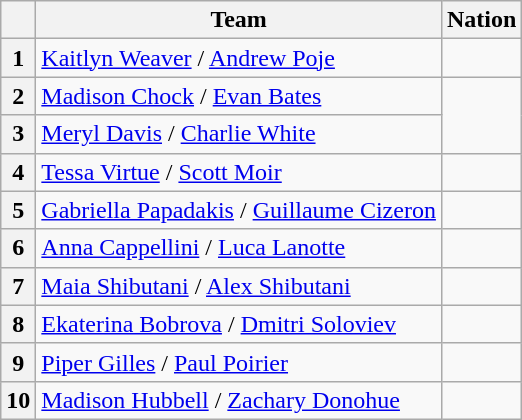<table class="wikitable sortable" style="text-align:left">
<tr>
<th scope="col"></th>
<th scope="col">Team</th>
<th scope="col">Nation</th>
</tr>
<tr>
<th scope="row">1</th>
<td><a href='#'>Kaitlyn Weaver</a> / <a href='#'>Andrew Poje</a></td>
<td></td>
</tr>
<tr>
<th scope="row">2</th>
<td><a href='#'>Madison Chock</a> / <a href='#'>Evan Bates</a></td>
<td rowspan="2"></td>
</tr>
<tr>
<th scope="row">3</th>
<td><a href='#'>Meryl Davis</a> / <a href='#'>Charlie White</a></td>
</tr>
<tr>
<th scope="row">4</th>
<td><a href='#'>Tessa Virtue</a> / <a href='#'>Scott Moir</a></td>
<td></td>
</tr>
<tr>
<th scope="row">5</th>
<td><a href='#'>Gabriella Papadakis</a> / <a href='#'>Guillaume Cizeron</a></td>
<td></td>
</tr>
<tr>
<th scope="row">6</th>
<td><a href='#'>Anna Cappellini</a> / <a href='#'>Luca Lanotte</a></td>
<td></td>
</tr>
<tr>
<th scope="row">7</th>
<td><a href='#'>Maia Shibutani</a> / <a href='#'>Alex Shibutani</a></td>
<td></td>
</tr>
<tr>
<th scope="row">8</th>
<td><a href='#'>Ekaterina Bobrova</a> / <a href='#'>Dmitri Soloviev</a></td>
<td></td>
</tr>
<tr>
<th scope="row">9</th>
<td><a href='#'>Piper Gilles</a> / <a href='#'>Paul Poirier</a></td>
<td></td>
</tr>
<tr>
<th scope="row">10</th>
<td><a href='#'>Madison Hubbell</a> / <a href='#'>Zachary Donohue</a></td>
<td></td>
</tr>
</table>
